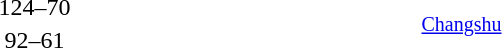<table style="text-align:center">
<tr>
<th width=200></th>
<th width=100></th>
<th width=200></th>
<th></th>
</tr>
<tr>
<td align=right><strong></strong></td>
<td>124–70</td>
<td align=left></td>
<td align=left rowspan=2><small><a href='#'>Changshu</a></small></td>
</tr>
<tr>
<td align=right><strong></strong></td>
<td>92–61</td>
<td align=left></td>
</tr>
</table>
